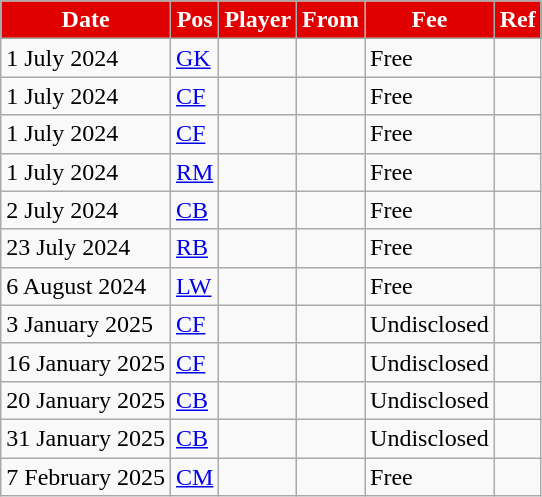<table class="wikitable plainrowheaders sortable">
<tr>
<th style="color:#ffffff; background:#E00000;">Date</th>
<th style="color:#ffffff; background:#E00000;">Pos</th>
<th style="color:#ffffff; background:#E00000;">Player</th>
<th style="color:#ffffff; background:#E00000;">From</th>
<th style="color:#ffffff; background:#E00000;">Fee</th>
<th style="color:#ffffff; background:#E00000;">Ref</th>
</tr>
<tr>
<td>1 July 2024</td>
<td><a href='#'>GK</a></td>
<td></td>
<td></td>
<td>Free</td>
<td></td>
</tr>
<tr>
<td>1 July 2024</td>
<td><a href='#'>CF</a></td>
<td></td>
<td></td>
<td>Free</td>
<td></td>
</tr>
<tr>
<td>1 July 2024</td>
<td><a href='#'>CF</a></td>
<td></td>
<td></td>
<td>Free</td>
<td></td>
</tr>
<tr>
<td>1 July 2024</td>
<td><a href='#'>RM</a></td>
<td></td>
<td></td>
<td>Free</td>
<td></td>
</tr>
<tr>
<td>2 July 2024</td>
<td><a href='#'>CB</a></td>
<td></td>
<td></td>
<td>Free</td>
<td></td>
</tr>
<tr>
<td>23 July 2024</td>
<td><a href='#'>RB</a></td>
<td></td>
<td></td>
<td>Free</td>
<td></td>
</tr>
<tr>
<td>6 August 2024</td>
<td><a href='#'>LW</a></td>
<td></td>
<td></td>
<td>Free</td>
<td></td>
</tr>
<tr>
<td>3 January 2025</td>
<td><a href='#'>CF</a></td>
<td></td>
<td></td>
<td>Undisclosed</td>
<td></td>
</tr>
<tr>
<td>16 January 2025</td>
<td><a href='#'>CF</a></td>
<td></td>
<td></td>
<td>Undisclosed</td>
<td></td>
</tr>
<tr>
<td>20 January 2025</td>
<td><a href='#'>CB</a></td>
<td></td>
<td></td>
<td>Undisclosed</td>
<td></td>
</tr>
<tr>
<td>31 January 2025</td>
<td><a href='#'>CB</a></td>
<td></td>
<td></td>
<td>Undisclosed</td>
<td></td>
</tr>
<tr>
<td>7 February 2025</td>
<td><a href='#'>CM</a></td>
<td></td>
<td></td>
<td>Free</td>
<td></td>
</tr>
</table>
